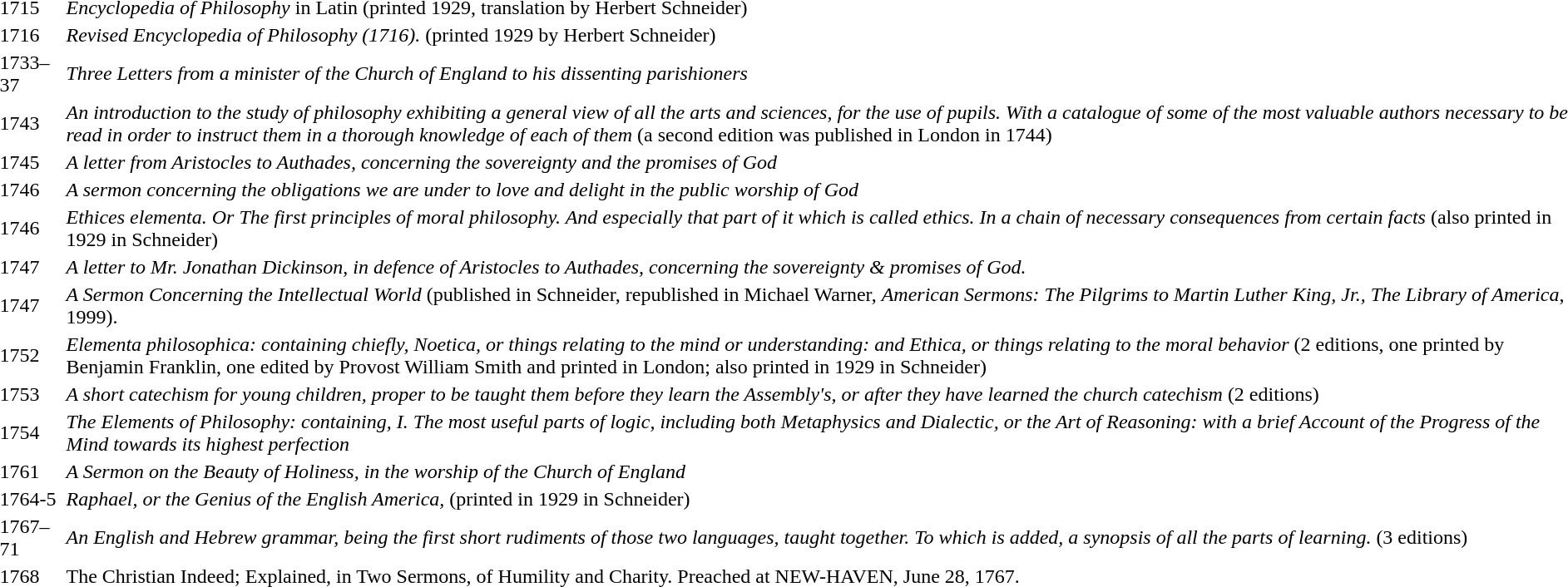<table>
<tr>
<td>1715</td>
<td><em>Encyclopedia of Philosophy</em> in Latin (printed 1929, translation by Herbert Schneider)</td>
</tr>
<tr>
<td>1716</td>
<td><em>Revised Encyclopedia of Philosophy (1716). </em> (printed 1929 by Herbert Schneider)</td>
</tr>
<tr>
<td>1733–37</td>
<td><em>Three Letters from a minister of the Church of England to his dissenting parishioners</em></td>
</tr>
<tr>
<td>1743</td>
<td><em>An introduction to the study of philosophy exhibiting a general view of all the arts and sciences, for the use of pupils. With a catalogue of some of the most valuable authors necessary to be read in order to instruct them in a thorough knowledge of each of them</em> (a second edition was published in London in 1744)</td>
</tr>
<tr>
<td>1745</td>
<td><em>A letter from Aristocles to Authades, concerning the sovereignty and the promises of God</em></td>
</tr>
<tr>
<td>1746</td>
<td><em>A sermon concerning the obligations we are under to love and delight in the public worship of God</em></td>
</tr>
<tr>
<td>1746</td>
<td><em>Ethices elementa. Or The first principles of moral philosophy. And especially that part of it which is called ethics. In a chain of necessary consequences from certain facts</em> (also printed in 1929 in Schneider)</td>
</tr>
<tr>
<td>1747</td>
<td><em>A letter to Mr. Jonathan Dickinson, in defence of Aristocles to Authades, concerning the sovereignty & promises of God.</em></td>
</tr>
<tr>
<td>1747</td>
<td><em>A Sermon Concerning the Intellectual World</em> (published in Schneider, republished in Michael Warner, <em>American Sermons: The Pilgrims to Martin Luther King, Jr., The Library of America</em>, 1999).</td>
</tr>
<tr>
<td>1752</td>
<td><em>Elementa philosophica: containing chiefly, Noetica, or things relating to the mind or understanding: and Ethica, or things relating to the moral behavior</em> (2 editions, one printed by Benjamin Franklin, one edited by Provost William Smith and printed in London; also printed in 1929 in Schneider)</td>
</tr>
<tr>
<td>1753</td>
<td><em>A short catechism for young children, proper to be taught them before they learn the Assembly's, or after they have learned the church catechism</em> (2 editions)</td>
</tr>
<tr>
<td>1754</td>
<td><em>The Elements of Philosophy: containing, I. The most useful parts of logic, including both Metaphysics and Dialectic, or the Art of Reasoning: with a brief Account of the Progress of the Mind towards its highest perfection</em></td>
</tr>
<tr>
<td>1761</td>
<td><em>A Sermon on the Beauty of Holiness, in the worship of the Church of England</em></td>
</tr>
<tr>
<td>1764-5</td>
<td><em>Raphael, or the Genius of the English America, </em>(printed in 1929 in Schneider)</td>
</tr>
<tr>
<td>1767–71</td>
<td><em>An English and Hebrew grammar, being the first short rudiments of those two languages, taught together. To which is added, a synopsis of all the parts of learning.</em> (3 editions)</td>
</tr>
<tr>
<td>1768</td>
<td>The Christian Indeed; Explained, in Two Sermons, of Humility and Charity. Preached at NEW-HAVEN, June 28, 1767.</td>
</tr>
</table>
